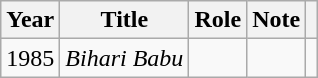<table class="wikitable sortable">
<tr>
<th>Year</th>
<th>Title</th>
<th>Role</th>
<th>Note</th>
<th></th>
</tr>
<tr>
<td>1985</td>
<td><em>Bihari Babu</em></td>
<td></td>
<td></td>
<td></td>
</tr>
</table>
